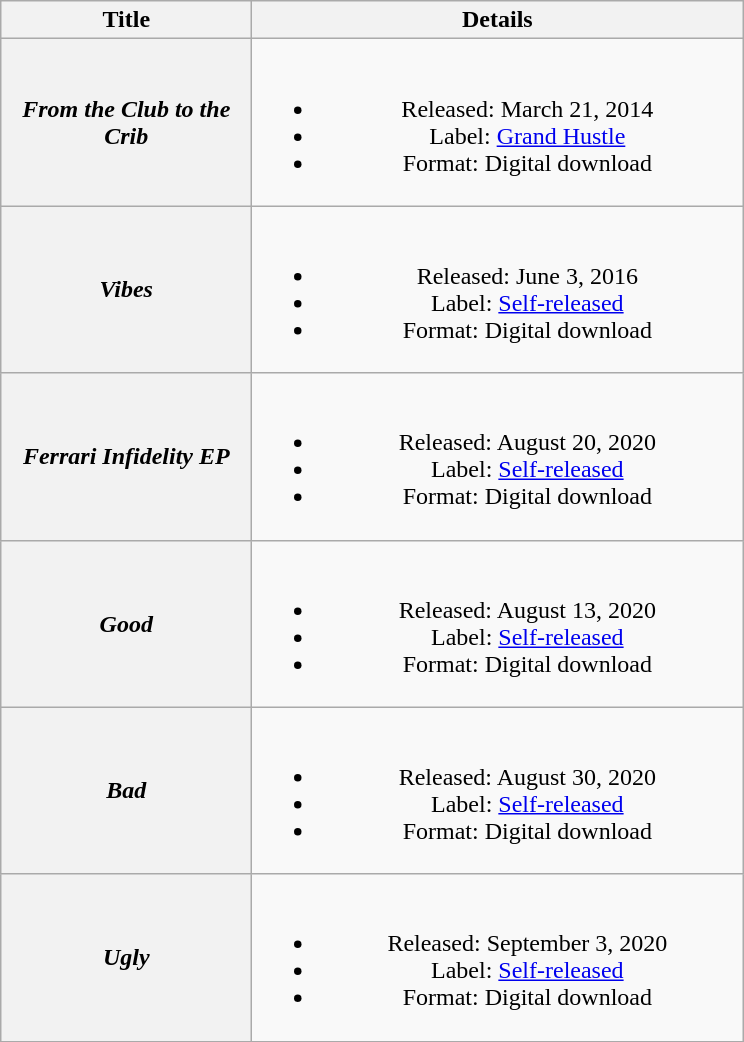<table class="wikitable plainrowheaders" style="text-align:center;">
<tr>
<th scope="col" style="width:10em;">Title</th>
<th scope="col" style="width:20em;">Details</th>
</tr>
<tr>
<th scope="row"><em>From the Club to the Crib</em></th>
<td><br><ul><li>Released: March 21, 2014</li><li>Label: <a href='#'>Grand Hustle</a></li><li>Format: Digital download</li></ul></td>
</tr>
<tr>
<th scope="row"><em>Vibes</em><br></th>
<td><br><ul><li>Released: June 3, 2016</li><li>Label: <a href='#'>Self-released</a></li><li>Format: Digital download</li></ul></td>
</tr>
<tr>
<th scope="row"><em>Ferrari Infidelity EP</em></th>
<td><br><ul><li>Released: August 20, 2020</li><li>Label: <a href='#'>Self-released</a></li><li>Format: Digital download</li></ul></td>
</tr>
<tr>
<th scope="row"><em>Good</em></th>
<td><br><ul><li>Released: August 13, 2020</li><li>Label: <a href='#'>Self-released</a></li><li>Format: Digital download</li></ul></td>
</tr>
<tr>
<th scope="row"><em>Bad</em></th>
<td><br><ul><li>Released: August 30, 2020</li><li>Label: <a href='#'>Self-released</a></li><li>Format: Digital download</li></ul></td>
</tr>
<tr>
<th scope="row"><em>Ugly</em></th>
<td><br><ul><li>Released: September 3, 2020</li><li>Label: <a href='#'>Self-released</a></li><li>Format: Digital download</li></ul></td>
</tr>
</table>
